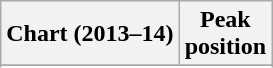<table class="wikitable sortable">
<tr>
<th>Chart (2013–14)</th>
<th>Peak<br>position</th>
</tr>
<tr>
</tr>
<tr>
</tr>
<tr>
</tr>
<tr>
</tr>
<tr>
</tr>
<tr>
</tr>
<tr>
</tr>
<tr>
</tr>
<tr>
</tr>
<tr>
</tr>
<tr>
</tr>
<tr>
</tr>
<tr>
</tr>
<tr>
</tr>
<tr>
</tr>
<tr>
</tr>
</table>
